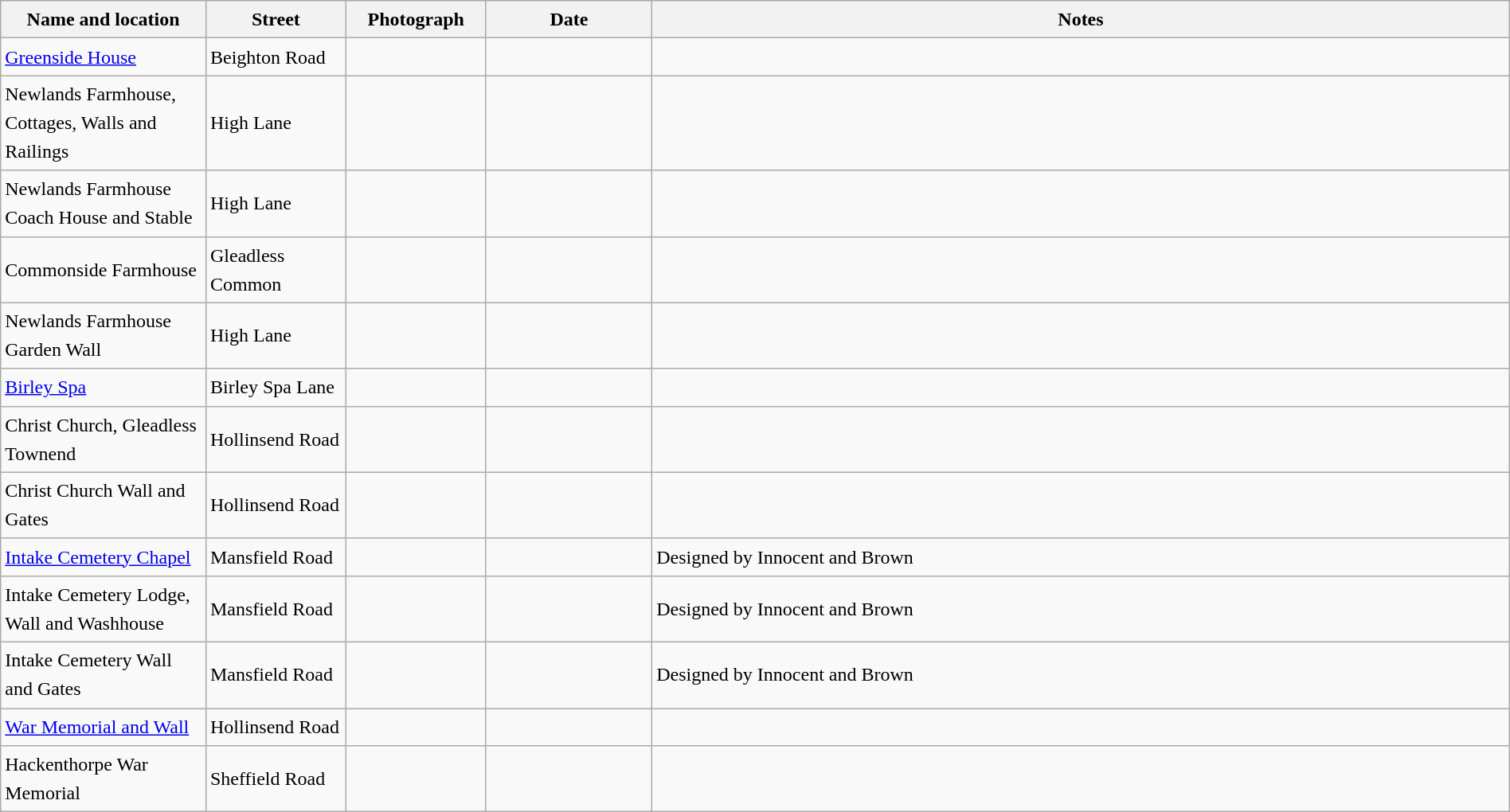<table class="wikitable sortable plainrowheaders" style="width:100%; border:0; text-align:left; line-height:150%;">
<tr>
<th scope="col"  style="width:150px">Name and location</th>
<th scope="col"  style="width:100px">Street</th>
<th scope="col"  style="width:100px" class="unsortable">Photograph</th>
<th scope="col"  style="width:120px">Date</th>
<th scope="col"  style="width:650px" class="unsortable">Notes</th>
</tr>
<tr>
<td><a href='#'>Greenside House</a><br><small></small></td>
<td>Beighton Road</td>
<td></td>
<td></td>
<td></td>
</tr>
<tr>
<td>Newlands Farmhouse, Cottages, Walls and Railings<br><small></small></td>
<td>High Lane</td>
<td></td>
<td></td>
<td></td>
</tr>
<tr>
<td>Newlands Farmhouse Coach House and Stable<br><small></small></td>
<td>High Lane</td>
<td></td>
<td></td>
<td></td>
</tr>
<tr>
<td>Commonside Farmhouse<br><small></small></td>
<td>Gleadless Common</td>
<td></td>
<td></td>
<td></td>
</tr>
<tr>
<td>Newlands Farmhouse Garden Wall<br><small></small></td>
<td>High Lane</td>
<td></td>
<td></td>
<td></td>
</tr>
<tr>
<td><a href='#'>Birley Spa</a><br><small></small></td>
<td>Birley Spa Lane</td>
<td></td>
<td></td>
<td></td>
</tr>
<tr>
<td>Christ Church, Gleadless Townend<br><small></small></td>
<td>Hollinsend Road</td>
<td></td>
<td></td>
<td></td>
</tr>
<tr>
<td>Christ Church Wall and Gates<br><small></small></td>
<td>Hollinsend Road</td>
<td></td>
<td></td>
<td></td>
</tr>
<tr>
<td><a href='#'>Intake Cemetery Chapel</a><br><small></small></td>
<td>Mansfield Road</td>
<td></td>
<td></td>
<td>Designed by Innocent and Brown</td>
</tr>
<tr>
<td>Intake Cemetery Lodge, Wall and Washhouse<br><small></small></td>
<td>Mansfield Road</td>
<td></td>
<td></td>
<td>Designed by Innocent and Brown</td>
</tr>
<tr>
<td>Intake Cemetery Wall and Gates<br><small></small></td>
<td>Mansfield Road</td>
<td></td>
<td></td>
<td>Designed by Innocent and Brown</td>
</tr>
<tr>
<td><a href='#'>War Memorial and Wall</a><br><small></small></td>
<td>Hollinsend Road</td>
<td></td>
<td></td>
<td></td>
</tr>
<tr>
<td>Hackenthorpe War Memorial<br><small></small></td>
<td>Sheffield Road</td>
<td></td>
<td></td>
<td></td>
</tr>
</table>
